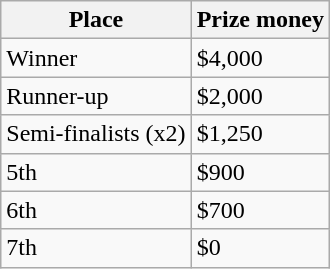<table class="wikitable">
<tr>
<th>Place</th>
<th>Prize money</th>
</tr>
<tr>
<td>Winner</td>
<td>$4,000</td>
</tr>
<tr>
<td>Runner-up</td>
<td>$2,000</td>
</tr>
<tr>
<td>Semi-finalists (x2)</td>
<td>$1,250</td>
</tr>
<tr>
<td>5th</td>
<td>$900</td>
</tr>
<tr>
<td>6th</td>
<td>$700</td>
</tr>
<tr>
<td>7th</td>
<td>$0</td>
</tr>
</table>
